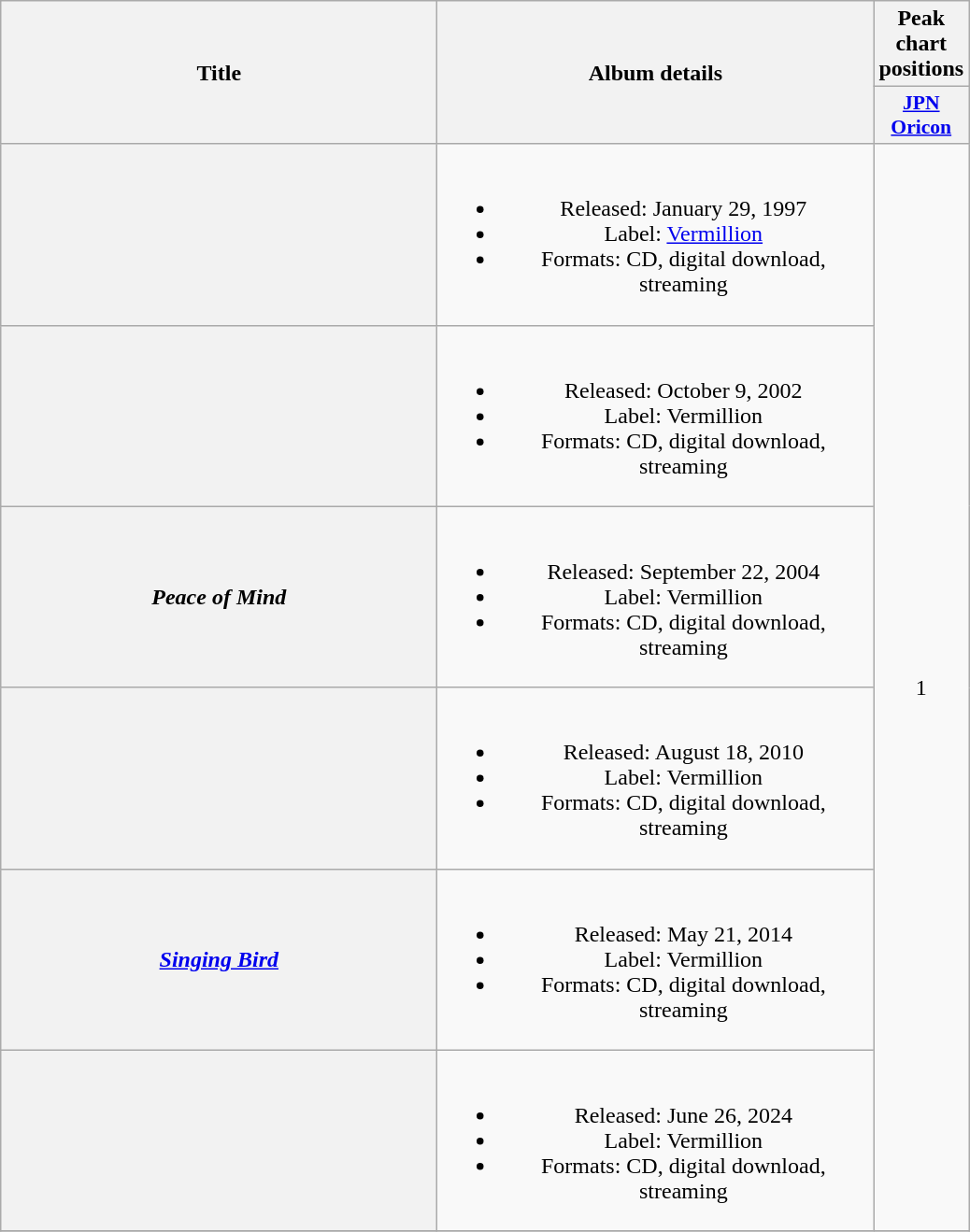<table class="wikitable plainrowheaders" style="text-align:center;">
<tr>
<th scope="col" rowspan="2" style="width:19em;">Title</th>
<th scope="col" rowspan="2" style="width:19em;">Album details</th>
<th scope="col" colspan="1">Peak<br>chart<br>positions</th>
</tr>
<tr>
<th scope="col" style="width:2.9em;font-size:90%;"><a href='#'>JPN<br>Oricon</a><br></th>
</tr>
<tr>
<th scope="row"></th>
<td><br><ul><li>Released: January 29, 1997</li><li>Label: <a href='#'>Vermillion</a></li><li>Formats: CD, digital download, streaming</li></ul></td>
<td rowspan="6">1</td>
</tr>
<tr>
<th scope="row"></th>
<td><br><ul><li>Released: October 9, 2002</li><li>Label: Vermillion</li><li>Formats: CD, digital download, streaming</li></ul></td>
</tr>
<tr>
<th scope="row"><em>Peace of Mind</em></th>
<td><br><ul><li>Released: September 22, 2004</li><li>Label: Vermillion</li><li>Formats: CD, digital download, streaming</li></ul></td>
</tr>
<tr>
<th scope="row"></th>
<td><br><ul><li>Released: August 18, 2010</li><li>Label: Vermillion</li><li>Formats: CD, digital download, streaming</li></ul></td>
</tr>
<tr>
<th scope="row"><em><a href='#'>Singing Bird</a></em></th>
<td><br><ul><li>Released: May 21, 2014</li><li>Label: Vermillion</li><li>Formats: CD, digital download, streaming</li></ul></td>
</tr>
<tr>
<th scope="row"></th>
<td><br><ul><li>Released: June 26, 2024</li><li>Label: Vermillion</li><li>Formats: CD, digital download, streaming</li></ul></td>
</tr>
<tr>
</tr>
</table>
